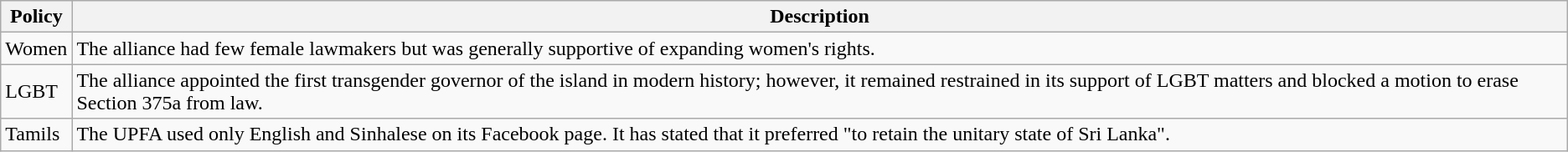<table class="wikitable">
<tr>
<th>Policy</th>
<th>Description</th>
</tr>
<tr>
<td>Women</td>
<td>The alliance had few female lawmakers but was generally supportive of expanding women's rights.</td>
</tr>
<tr>
<td>LGBT</td>
<td>The alliance appointed the first transgender governor of the island in modern history; however, it remained restrained in its support of LGBT matters and blocked a motion to erase Section 375a from law.</td>
</tr>
<tr>
<td>Tamils</td>
<td>The UPFA used only English and Sinhalese on its Facebook page. It has stated that it preferred "to retain the unitary state of Sri Lanka".</td>
</tr>
</table>
